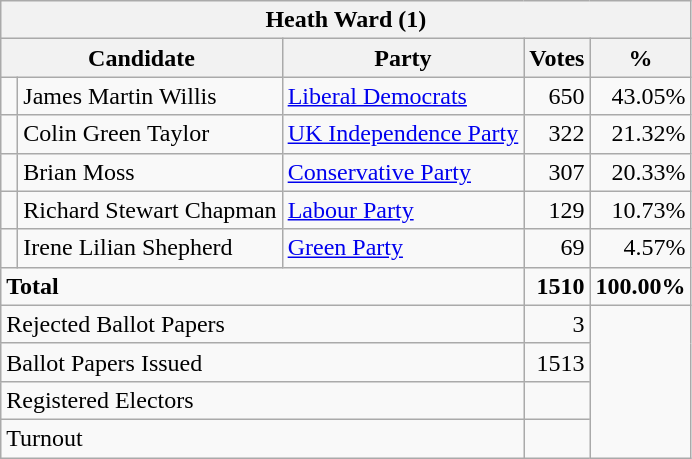<table class="wikitable" border="1" style="text-align:right; font-size:100%">
<tr>
<th align=center colspan=5>Heath Ward (1)</th>
</tr>
<tr>
<th align=left colspan=2>Candidate</th>
<th align=left>Party</th>
<th align=center>Votes</th>
<th align=center>%</th>
</tr>
<tr>
<td bgcolor=> </td>
<td align=left>James Martin Willis</td>
<td align=left><a href='#'>Liberal Democrats</a></td>
<td>650</td>
<td>43.05%</td>
</tr>
<tr>
<td bgcolor=> </td>
<td align=left>Colin Green Taylor</td>
<td align=left><a href='#'>UK Independence Party</a></td>
<td>322</td>
<td>21.32%</td>
</tr>
<tr>
<td bgcolor=> </td>
<td align=left>Brian Moss</td>
<td align=left><a href='#'>Conservative Party</a></td>
<td>307</td>
<td>20.33%</td>
</tr>
<tr>
<td bgcolor=> </td>
<td align=left>Richard Stewart Chapman</td>
<td align=left><a href='#'>Labour Party</a></td>
<td>129</td>
<td>10.73%</td>
</tr>
<tr>
<td bgcolor=> </td>
<td align=left>Irene Lilian Shepherd</td>
<td align=left><a href='#'>Green Party</a></td>
<td>69</td>
<td>4.57%</td>
</tr>
<tr>
<td align=left colspan=3><strong>Total</strong></td>
<td><strong>1510</strong></td>
<td><strong>100.00%</strong></td>
</tr>
<tr>
<td align=left colspan=3>Rejected Ballot Papers</td>
<td>3</td>
<td rowspan=4></td>
</tr>
<tr>
<td align=left colspan=3>Ballot Papers Issued</td>
<td>1513</td>
</tr>
<tr>
<td align=left colspan=3>Registered Electors</td>
<td></td>
</tr>
<tr>
<td align=left colspan=3>Turnout</td>
<td></td>
</tr>
</table>
